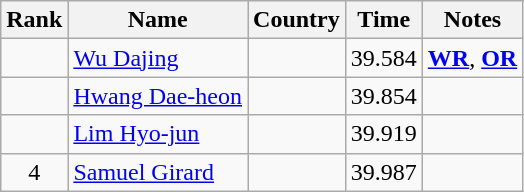<table class="wikitable sortable" style="text-align:center">
<tr>
<th>Rank</th>
<th>Name</th>
<th>Country</th>
<th>Time</th>
<th>Notes</th>
</tr>
<tr>
<td></td>
<td align=left><a href='#'>Wu Dajing</a></td>
<td align=left></td>
<td>39.584</td>
<td><strong><a href='#'>WR</a></strong>, <strong><a href='#'>OR</a></strong></td>
</tr>
<tr>
<td></td>
<td align=left><a href='#'>Hwang Dae-heon</a></td>
<td align=left></td>
<td>39.854</td>
<td></td>
</tr>
<tr>
<td></td>
<td align=left><a href='#'>Lim Hyo-jun</a></td>
<td align=left></td>
<td>39.919</td>
<td></td>
</tr>
<tr>
<td>4</td>
<td align=left><a href='#'>Samuel Girard</a></td>
<td align=left></td>
<td>39.987</td>
<td></td>
</tr>
</table>
